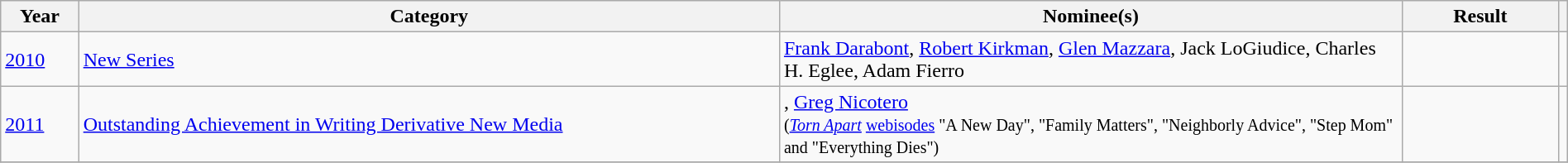<table class="wikitable" width=100%>
<tr>
<th width=5%>Year</th>
<th width=45%>Category</th>
<th width=40%>Nominee(s)</th>
<th width=10%>Result</th>
<th width=5%></th>
</tr>
<tr>
<td rowspan=1><a href='#'>2010</a></td>
<td><a href='#'>New Series</a></td>
<td><a href='#'>Frank Darabont</a>, <a href='#'>Robert Kirkman</a>, <a href='#'>Glen Mazzara</a>, Jack LoGiudice, Charles H. Eglee, Adam Fierro</td>
<td></td>
<td></td>
</tr>
<tr>
<td rowspan=1><a href='#'>2011</a></td>
<td><a href='#'>Outstanding Achievement in Writing Derivative New Media</a></td>
<td>, <a href='#'>Greg Nicotero</a> <br><small>(<em><a href='#'>Torn Apart</a></em> <a href='#'>webisodes</a> "A New Day", "Family Matters", "Neighborly Advice", "Step Mom" and "Everything Dies")</small></td>
<td></td>
<td></td>
</tr>
<tr>
</tr>
</table>
